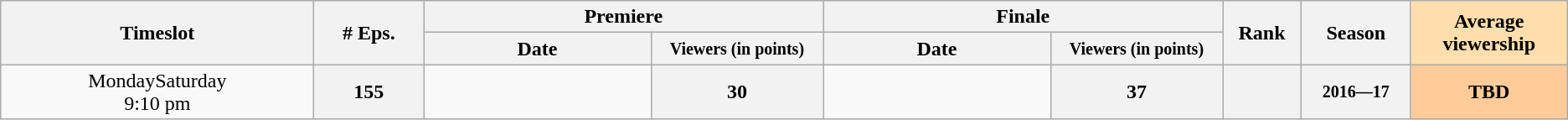<table class="wikitable">
<tr>
<th style="width:20%;" rowspan="2">Timeslot</th>
<th style="width:7%;" rowspan="2"># Eps.</th>
<th colspan=2>Premiere</th>
<th colspan=2>Finale</th>
<th style="width:5%;" rowspan="2">Rank</th>
<th style="width:7%;" rowspan="2">Season</th>
<th style="width:10%; background:#ffdead;" rowspan="2">Average viewership</th>
</tr>
<tr>
<th>Date</th>
<th span style="width:11%; font-size:smaller; line-height:100%;">Viewers (in points)</th>
<th>Date</th>
<th span style="width:11%; font-size:smaller; line-height:100%;">Viewers (in points)</th>
</tr>
<tr>
<td rowspan="1" style="text-align:center;">MondaySaturday <br>9:10 pm</td>
<th>155</th>
<td style="font-size:11px;line-height:110%"></td>
<th>30</th>
<td style="font-size:11px;line-height:110%"></td>
<th>37</th>
<th></th>
<th style="font-size:smaller">2016—17</th>
<th style="background:#fc9;">TBD</th>
</tr>
</table>
